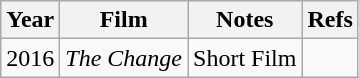<table class="wikitable sortable plainrowheaders">
<tr>
<th>Year</th>
<th>Film</th>
<th>Notes</th>
<th>Refs</th>
</tr>
<tr style="text-align:center;">
<td>2016</td>
<td><em>The Change</em></td>
<td>Short Film</td>
<td style="text-align:center;"></td>
</tr>
</table>
